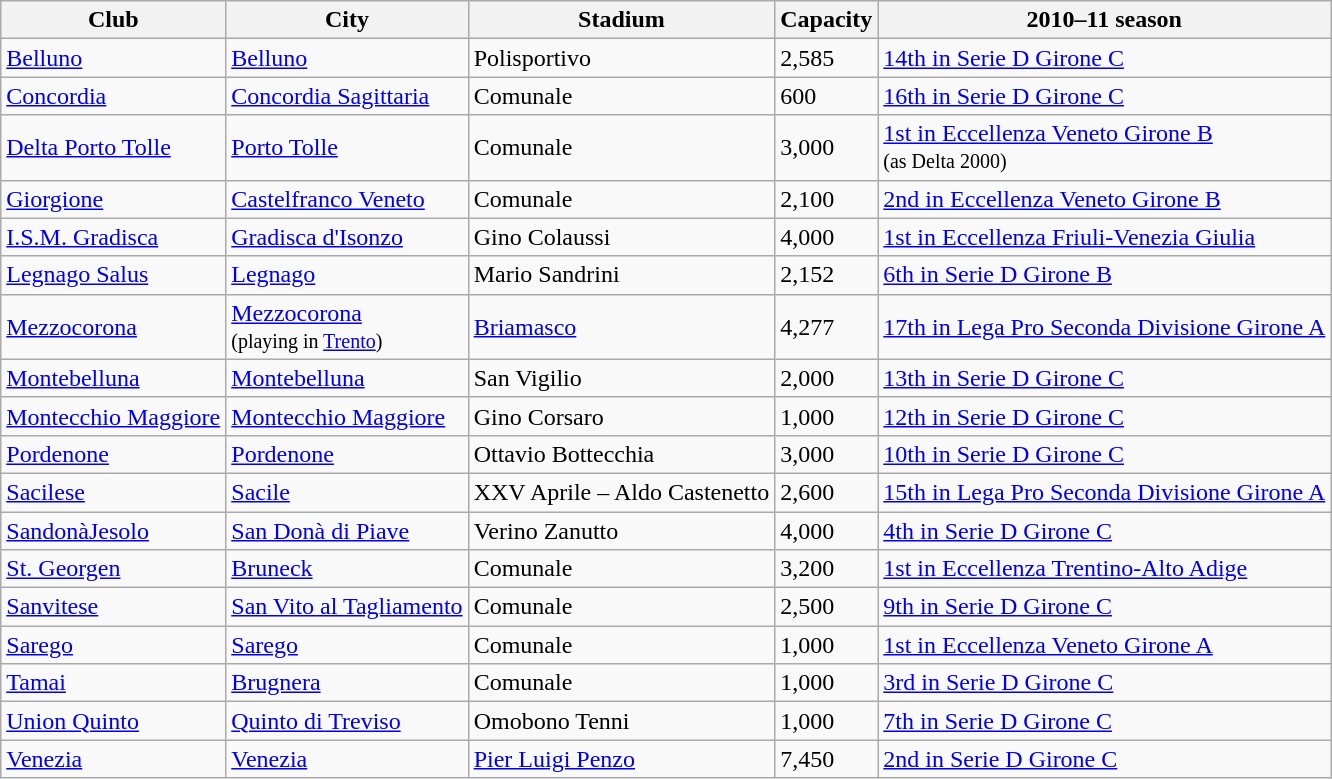<table class="wikitable sortable">
<tr>
<th>Club</th>
<th>City</th>
<th>Stadium</th>
<th>Capacity</th>
<th>2010–11 season</th>
</tr>
<tr>
<td><a href='#'>Belluno</a></td>
<td><a href='#'>Belluno</a></td>
<td>Polisportivo</td>
<td>2,585</td>
<td><a href='#'>14th in Serie D Girone C</a></td>
</tr>
<tr>
<td><a href='#'>Concordia</a></td>
<td><a href='#'>Concordia Sagittaria</a></td>
<td>Comunale</td>
<td>600</td>
<td><a href='#'>16th in Serie D Girone C</a></td>
</tr>
<tr>
<td><a href='#'>Delta Porto Tolle</a></td>
<td><a href='#'>Porto Tolle</a></td>
<td>Comunale</td>
<td>3,000</td>
<td><a href='#'>1st in Eccellenza Veneto Girone B</a><br><small>(as Delta 2000)</small></td>
</tr>
<tr>
<td><a href='#'>Giorgione</a></td>
<td><a href='#'>Castelfranco Veneto</a></td>
<td>Comunale</td>
<td>2,100</td>
<td><a href='#'>2nd in Eccellenza Veneto Girone B</a></td>
</tr>
<tr>
<td><a href='#'>I.S.M. Gradisca</a></td>
<td><a href='#'>Gradisca d'Isonzo</a></td>
<td>Gino Colaussi</td>
<td>4,000</td>
<td><a href='#'>1st in Eccellenza Friuli-Venezia Giulia</a></td>
</tr>
<tr>
<td><a href='#'>Legnago Salus</a></td>
<td><a href='#'>Legnago</a></td>
<td>Mario Sandrini</td>
<td>2,152</td>
<td><a href='#'>6th in Serie D Girone B</a></td>
</tr>
<tr>
<td><a href='#'>Mezzocorona</a></td>
<td><a href='#'>Mezzocorona</a><br><small>(playing in <a href='#'>Trento</a>)</small></td>
<td><a href='#'>Briamasco</a></td>
<td>4,277</td>
<td><a href='#'>17th in Lega Pro Seconda Divisione Girone A</a></td>
</tr>
<tr>
<td><a href='#'>Montebelluna</a></td>
<td><a href='#'>Montebelluna</a></td>
<td>San Vigilio</td>
<td>2,000</td>
<td><a href='#'>13th in Serie D Girone C</a></td>
</tr>
<tr>
<td><a href='#'>Montecchio Maggiore</a></td>
<td><a href='#'>Montecchio Maggiore</a></td>
<td>Gino Corsaro</td>
<td>1,000</td>
<td><a href='#'>12th in Serie D Girone C</a></td>
</tr>
<tr>
<td><a href='#'>Pordenone</a></td>
<td><a href='#'>Pordenone</a></td>
<td>Ottavio Bottecchia</td>
<td>3,000</td>
<td><a href='#'>10th in Serie D Girone C</a></td>
</tr>
<tr>
<td><a href='#'>Sacilese</a></td>
<td><a href='#'>Sacile</a></td>
<td>XXV Aprile – Aldo Castenetto</td>
<td>2,600</td>
<td><a href='#'>15th in Lega Pro Seconda Divisione Girone A</a></td>
</tr>
<tr>
<td><a href='#'>SandonàJesolo</a></td>
<td><a href='#'>San Donà di Piave</a></td>
<td>Verino Zanutto</td>
<td>4,000</td>
<td><a href='#'>4th in Serie D Girone C</a></td>
</tr>
<tr>
<td><a href='#'>St. Georgen</a></td>
<td><a href='#'>Bruneck</a></td>
<td>Comunale</td>
<td>3,200</td>
<td><a href='#'>1st in Eccellenza Trentino-Alto Adige</a></td>
</tr>
<tr>
<td><a href='#'>Sanvitese</a></td>
<td><a href='#'>San Vito al Tagliamento</a></td>
<td>Comunale</td>
<td>2,500</td>
<td><a href='#'>9th in Serie D Girone C</a></td>
</tr>
<tr>
<td><a href='#'>Sarego</a></td>
<td><a href='#'>Sarego</a></td>
<td>Comunale</td>
<td>1,000</td>
<td><a href='#'>1st in Eccellenza Veneto Girone A</a></td>
</tr>
<tr>
<td><a href='#'>Tamai</a></td>
<td><a href='#'>Brugnera</a></td>
<td>Comunale</td>
<td>1,000</td>
<td><a href='#'>3rd in Serie D Girone C</a></td>
</tr>
<tr>
<td><a href='#'>Union Quinto</a></td>
<td><a href='#'>Quinto di Treviso</a></td>
<td>Omobono Tenni</td>
<td>1,000</td>
<td><a href='#'>7th in Serie D Girone C</a></td>
</tr>
<tr>
<td><a href='#'>Venezia</a></td>
<td><a href='#'>Venezia</a></td>
<td><a href='#'>Pier Luigi Penzo</a></td>
<td>7,450</td>
<td><a href='#'>2nd in Serie D Girone C</a></td>
</tr>
</table>
